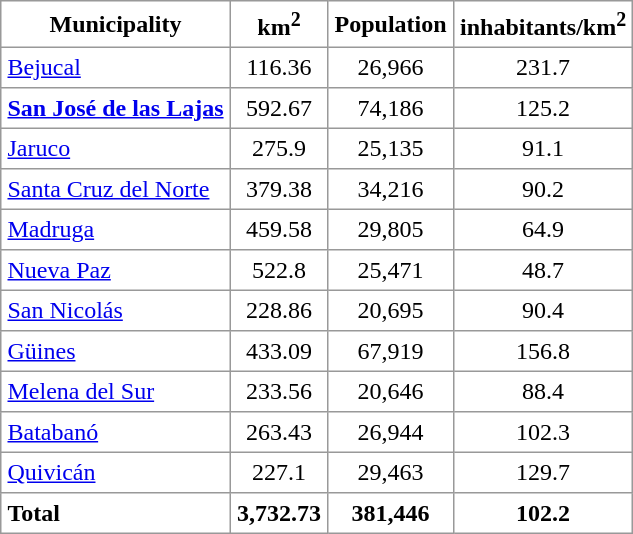<table cellpadding="4" rules="all" style="border:1px solid #999; border-collapse:collapse; margin:1em 0;">
<tr>
<th>Municipality</th>
<th>km<sup>2</sup></th>
<th>Population</th>
<th>inhabitants/km<sup>2</sup></th>
</tr>
<tr>
<td><a href='#'>Bejucal</a></td>
<td align="center">116.36</td>
<td align="center">26,966</td>
<td align="center">231.7</td>
</tr>
<tr>
<td><strong><a href='#'>San José de las Lajas</a></strong></td>
<td align="center">592.67</td>
<td align="center">74,186</td>
<td align="center">125.2</td>
</tr>
<tr>
<td><a href='#'>Jaruco</a></td>
<td align="center">275.9</td>
<td align="center">25,135</td>
<td align="center">91.1</td>
</tr>
<tr>
<td><a href='#'>Santa Cruz del Norte</a></td>
<td align="center">379.38</td>
<td align="center">34,216</td>
<td align="center">90.2</td>
</tr>
<tr>
<td><a href='#'>Madruga</a></td>
<td align="center">459.58</td>
<td align="center">29,805</td>
<td align="center">64.9</td>
</tr>
<tr>
<td><a href='#'>Nueva Paz</a></td>
<td align="center">522.8</td>
<td align="center">25,471</td>
<td align="center">48.7</td>
</tr>
<tr>
<td><a href='#'>San Nicolás</a></td>
<td align="center">228.86</td>
<td align="center">20,695</td>
<td align="center">90.4</td>
</tr>
<tr>
<td><a href='#'>Güines</a></td>
<td align="center">433.09</td>
<td align="center">67,919</td>
<td align="center">156.8</td>
</tr>
<tr>
<td><a href='#'>Melena del Sur</a></td>
<td align="center">233.56</td>
<td align="center">20,646</td>
<td align="center">88.4</td>
</tr>
<tr>
<td><a href='#'>Batabanó</a></td>
<td align="center">263.43</td>
<td align="center">26,944</td>
<td align="center">102.3</td>
</tr>
<tr>
<td><a href='#'>Quivicán</a></td>
<td align="center">227.1</td>
<td align="center">29,463</td>
<td align="center">129.7</td>
</tr>
<tr>
<td><strong>Total</strong></td>
<td align="center"><strong>3,732.73</strong></td>
<td align="center"><strong>381,446</strong></td>
<td align="center"><strong>102.2</strong></td>
</tr>
</table>
